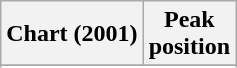<table class="wikitable sortable plainrowheaders" style="text-align:center">
<tr>
<th scope="col">Chart (2001)</th>
<th scope="col">Peak<br>position</th>
</tr>
<tr>
</tr>
<tr>
</tr>
<tr>
</tr>
<tr>
</tr>
<tr>
</tr>
<tr>
</tr>
</table>
